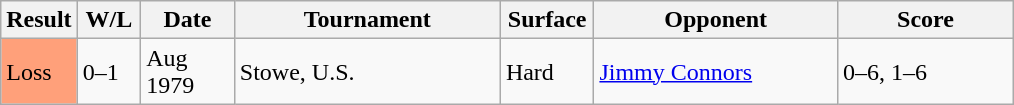<table class="sortable wikitable">
<tr>
<th style="width:40px">Result</th>
<th style="width:35px" class="unsortable">W/L</th>
<th style="width:55px">Date</th>
<th style="width:170px">Tournament</th>
<th style="width:55px">Surface</th>
<th style="width:155px">Opponent</th>
<th style="width:110px" class="unsortable">Score</th>
</tr>
<tr>
<td style="background:#ffa07a;">Loss</td>
<td>0–1</td>
<td>Aug 1979</td>
<td>Stowe, U.S.</td>
<td>Hard</td>
<td> <a href='#'>Jimmy Connors</a></td>
<td>0–6, 1–6</td>
</tr>
</table>
